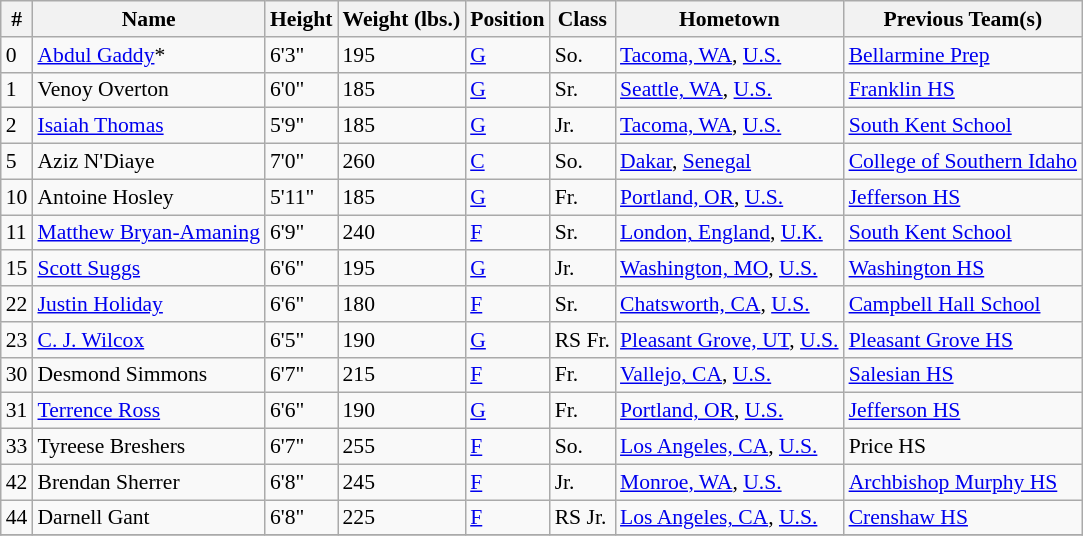<table class="wikitable" style="font-size: 90%">
<tr>
<th>#</th>
<th>Name</th>
<th>Height</th>
<th>Weight (lbs.)</th>
<th>Position</th>
<th>Class</th>
<th>Hometown</th>
<th>Previous Team(s)</th>
</tr>
<tr>
<td>0</td>
<td><a href='#'>Abdul Gaddy</a>*</td>
<td>6'3"</td>
<td>195</td>
<td><a href='#'>G</a></td>
<td>So.</td>
<td><a href='#'>Tacoma, WA</a>, <a href='#'>U.S.</a></td>
<td><a href='#'>Bellarmine Prep</a></td>
</tr>
<tr>
<td>1</td>
<td>Venoy Overton</td>
<td>6'0"</td>
<td>185</td>
<td><a href='#'>G</a></td>
<td>Sr.</td>
<td><a href='#'>Seattle, WA</a>, <a href='#'>U.S.</a></td>
<td><a href='#'>Franklin HS</a></td>
</tr>
<tr>
<td>2</td>
<td><a href='#'>Isaiah Thomas</a></td>
<td>5'9"</td>
<td>185</td>
<td><a href='#'>G</a></td>
<td>Jr.</td>
<td><a href='#'>Tacoma, WA</a>, <a href='#'>U.S.</a></td>
<td><a href='#'>South Kent School</a></td>
</tr>
<tr>
<td>5</td>
<td>Aziz N'Diaye</td>
<td>7'0"</td>
<td>260</td>
<td><a href='#'>C</a></td>
<td>So.</td>
<td><a href='#'>Dakar</a>, <a href='#'>Senegal</a></td>
<td><a href='#'>College of Southern Idaho</a></td>
</tr>
<tr>
<td>10</td>
<td>Antoine Hosley</td>
<td>5'11"</td>
<td>185</td>
<td><a href='#'>G</a></td>
<td>Fr.</td>
<td><a href='#'>Portland, OR</a>, <a href='#'>U.S.</a></td>
<td><a href='#'>Jefferson HS</a></td>
</tr>
<tr>
<td>11</td>
<td><a href='#'>Matthew Bryan-Amaning</a></td>
<td>6'9"</td>
<td>240</td>
<td><a href='#'>F</a></td>
<td>Sr.</td>
<td><a href='#'>London, England</a>, <a href='#'>U.K.</a></td>
<td><a href='#'>South Kent School</a></td>
</tr>
<tr>
<td>15</td>
<td><a href='#'>Scott Suggs</a></td>
<td>6'6"</td>
<td>195</td>
<td><a href='#'>G</a></td>
<td>Jr.</td>
<td><a href='#'>Washington, MO</a>, <a href='#'>U.S.</a></td>
<td><a href='#'>Washington HS</a></td>
</tr>
<tr>
<td>22</td>
<td><a href='#'>Justin Holiday</a></td>
<td>6'6"</td>
<td>180</td>
<td><a href='#'>F</a></td>
<td>Sr.</td>
<td><a href='#'>Chatsworth, CA</a>, <a href='#'>U.S.</a></td>
<td><a href='#'>Campbell Hall School</a></td>
</tr>
<tr>
<td>23</td>
<td><a href='#'>C. J. Wilcox</a></td>
<td>6'5"</td>
<td>190</td>
<td><a href='#'>G</a></td>
<td>RS Fr.</td>
<td><a href='#'>Pleasant Grove, UT</a>, <a href='#'>U.S.</a></td>
<td><a href='#'>Pleasant Grove HS</a></td>
</tr>
<tr>
<td>30</td>
<td>Desmond Simmons</td>
<td>6'7"</td>
<td>215</td>
<td><a href='#'>F</a></td>
<td>Fr.</td>
<td><a href='#'>Vallejo, CA</a>, <a href='#'>U.S.</a></td>
<td><a href='#'>Salesian HS</a></td>
</tr>
<tr>
<td>31</td>
<td><a href='#'>Terrence Ross</a></td>
<td>6'6"</td>
<td>190</td>
<td><a href='#'>G</a></td>
<td>Fr.</td>
<td><a href='#'>Portland, OR</a>, <a href='#'>U.S.</a></td>
<td><a href='#'>Jefferson HS</a></td>
</tr>
<tr>
<td>33</td>
<td>Tyreese Breshers</td>
<td>6'7"</td>
<td>255</td>
<td><a href='#'>F</a></td>
<td>So.</td>
<td><a href='#'>Los Angeles, CA</a>, <a href='#'>U.S.</a></td>
<td>Price HS</td>
</tr>
<tr>
<td>42</td>
<td>Brendan Sherrer</td>
<td>6'8"</td>
<td>245</td>
<td><a href='#'>F</a></td>
<td>Jr.</td>
<td><a href='#'>Monroe, WA</a>, <a href='#'>U.S.</a></td>
<td><a href='#'>Archbishop Murphy HS</a></td>
</tr>
<tr>
<td>44</td>
<td>Darnell Gant</td>
<td>6'8"</td>
<td>225</td>
<td><a href='#'>F</a></td>
<td>RS Jr.</td>
<td><a href='#'>Los Angeles, CA</a>, <a href='#'>U.S.</a></td>
<td><a href='#'>Crenshaw HS</a></td>
</tr>
<tr>
</tr>
</table>
